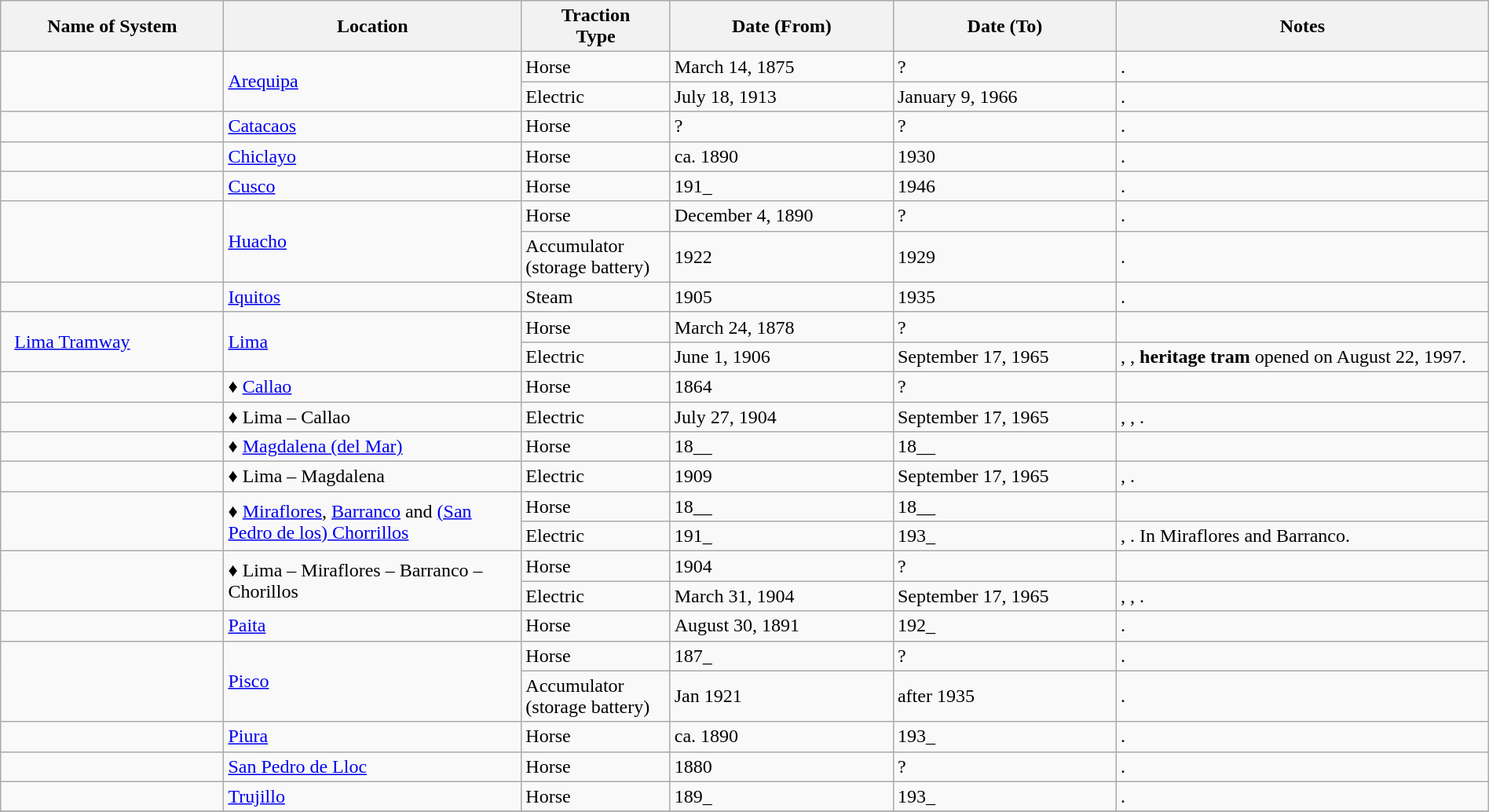<table class="wikitable" width=100%>
<tr>
<th width=15%>Name of System</th>
<th width=20%>Location</th>
<th width=10%>Traction<br>Type</th>
<th width=15%>Date (From)</th>
<th width=15%>Date (To)</th>
<th width=25%>Notes</th>
</tr>
<tr>
<td rowspan="2"> </td>
<td rowspan="2"><a href='#'>Arequipa</a></td>
<td>Horse</td>
<td>March 14, 1875</td>
<td>?</td>
<td>.</td>
</tr>
<tr>
<td>Electric</td>
<td>July 18, 1913</td>
<td>January 9, 1966</td>
<td>.</td>
</tr>
<tr>
<td> </td>
<td><a href='#'>Catacaos</a></td>
<td>Horse</td>
<td>?</td>
<td>?</td>
<td>.</td>
</tr>
<tr>
<td> </td>
<td><a href='#'>Chiclayo</a></td>
<td>Horse</td>
<td>ca. 1890</td>
<td>1930</td>
<td>.</td>
</tr>
<tr>
<td> </td>
<td><a href='#'>Cusco</a></td>
<td>Horse</td>
<td>191_</td>
<td>1946</td>
<td>.</td>
</tr>
<tr>
<td rowspan="2"> </td>
<td rowspan="2"><a href='#'>Huacho</a></td>
<td>Horse</td>
<td>December 4, 1890</td>
<td>?</td>
<td>.</td>
</tr>
<tr>
<td>Accumulator (storage battery)</td>
<td>1922</td>
<td>1929</td>
<td>.</td>
</tr>
<tr>
<td> </td>
<td><a href='#'>Iquitos</a></td>
<td>Steam</td>
<td>1905</td>
<td>1935</td>
<td>.</td>
</tr>
<tr>
<td rowspan="2">  <a href='#'>Lima Tramway</a></td>
<td Rowspan="2"><a href='#'>Lima</a></td>
<td>Horse</td>
<td>March 24, 1878</td>
<td>?</td>
<td></td>
</tr>
<tr>
<td>Electric</td>
<td>June 1, 1906</td>
<td>September 17, 1965</td>
<td>, , <strong>heritage tram</strong> opened on August 22, 1997.</td>
</tr>
<tr>
<td> </td>
<td>♦ <a href='#'>Callao</a></td>
<td>Horse</td>
<td>1864</td>
<td>?</td>
<td></td>
</tr>
<tr>
<td> </td>
<td>♦ Lima – Callao</td>
<td>Electric</td>
<td>July 27, 1904</td>
<td>September 17, 1965</td>
<td>, , .</td>
</tr>
<tr>
<td> </td>
<td>♦ <a href='#'>Magdalena (del Mar)</a></td>
<td>Horse</td>
<td>18__</td>
<td>18__</td>
<td></td>
</tr>
<tr>
<td> </td>
<td>♦ Lima – Magdalena</td>
<td>Electric</td>
<td>1909</td>
<td>September 17, 1965</td>
<td>, .</td>
</tr>
<tr>
<td rowspan="2"> </td>
<td rowspan="2">♦ <a href='#'>Miraflores</a>, <a href='#'>Barranco</a> and <a href='#'>(San Pedro de los) Chorrillos</a></td>
<td>Horse</td>
<td>18__</td>
<td>18__</td>
<td></td>
</tr>
<tr>
<td>Electric</td>
<td>191_</td>
<td>193_</td>
<td>, . In Miraflores and Barranco.</td>
</tr>
<tr>
<td rowspan="2"> </td>
<td rowspan="2">♦ Lima – Miraflores – Barranco – Chorillos</td>
<td>Horse</td>
<td>1904</td>
<td>?</td>
<td></td>
</tr>
<tr>
<td>Electric</td>
<td>March 31, 1904</td>
<td>September 17, 1965</td>
<td>, , .</td>
</tr>
<tr>
<td> </td>
<td><a href='#'>Paita</a></td>
<td>Horse</td>
<td>August 30, 1891</td>
<td>192_</td>
<td>.</td>
</tr>
<tr>
<td rowspan="2"> </td>
<td rowspan="2"><a href='#'>Pisco</a></td>
<td>Horse</td>
<td>187_</td>
<td>?</td>
<td>.</td>
</tr>
<tr>
<td>Accumulator (storage battery)</td>
<td>Jan 1921</td>
<td>after 1935</td>
<td>.</td>
</tr>
<tr>
<td> </td>
<td><a href='#'>Piura</a></td>
<td>Horse</td>
<td>ca. 1890</td>
<td>193_</td>
<td>.</td>
</tr>
<tr>
<td> </td>
<td><a href='#'>San Pedro de Lloc</a></td>
<td>Horse</td>
<td>1880</td>
<td>?</td>
<td>.</td>
</tr>
<tr>
<td> </td>
<td><a href='#'>Trujillo</a></td>
<td>Horse</td>
<td>189_</td>
<td>193_</td>
<td>.</td>
</tr>
<tr>
</tr>
</table>
